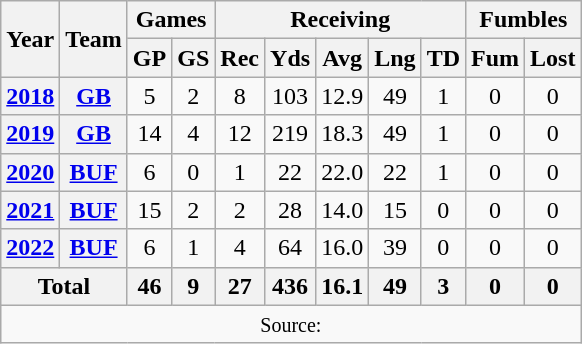<table class="wikitable" style="text-align: center;">
<tr>
<th rowspan="2">Year</th>
<th rowspan="2">Team</th>
<th colspan="2">Games</th>
<th colspan="5">Receiving</th>
<th colspan="2">Fumbles</th>
</tr>
<tr>
<th>GP</th>
<th>GS</th>
<th>Rec</th>
<th>Yds</th>
<th>Avg</th>
<th>Lng</th>
<th>TD</th>
<th>Fum</th>
<th>Lost</th>
</tr>
<tr>
<th><a href='#'>2018</a></th>
<th><a href='#'>GB</a></th>
<td>5</td>
<td>2</td>
<td>8</td>
<td>103</td>
<td>12.9</td>
<td>49</td>
<td>1</td>
<td>0</td>
<td>0</td>
</tr>
<tr>
<th><a href='#'>2019</a></th>
<th><a href='#'>GB</a></th>
<td>14</td>
<td>4</td>
<td>12</td>
<td>219</td>
<td>18.3</td>
<td>49</td>
<td>1</td>
<td>0</td>
<td>0</td>
</tr>
<tr>
<th><a href='#'>2020</a></th>
<th><a href='#'>BUF</a></th>
<td>6</td>
<td>0</td>
<td>1</td>
<td>22</td>
<td>22.0</td>
<td>22</td>
<td>1</td>
<td>0</td>
<td>0</td>
</tr>
<tr>
<th><a href='#'>2021</a></th>
<th><a href='#'>BUF</a></th>
<td>15</td>
<td>2</td>
<td>2</td>
<td>28</td>
<td>14.0</td>
<td>15</td>
<td>0</td>
<td>0</td>
<td>0</td>
</tr>
<tr>
<th><a href='#'>2022</a></th>
<th><a href='#'>BUF</a></th>
<td>6</td>
<td>1</td>
<td>4</td>
<td>64</td>
<td>16.0</td>
<td>39</td>
<td>0</td>
<td>0</td>
<td>0</td>
</tr>
<tr>
<th colspan="2">Total</th>
<th>46</th>
<th>9</th>
<th>27</th>
<th>436</th>
<th>16.1</th>
<th>49</th>
<th>3</th>
<th>0</th>
<th>0</th>
</tr>
<tr>
<td colspan="11"><small>Source: </small></td>
</tr>
</table>
